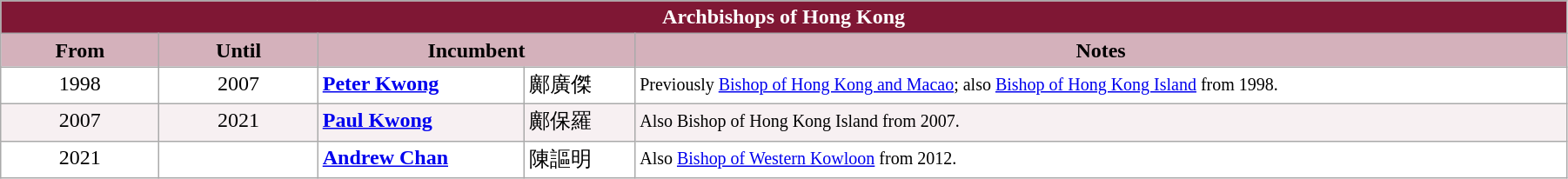<table class="wikitable" style="width:95%;" border="1" cellpadding="2">
<tr>
<th colspan="5" style="background-color: #7F1734; color: white;">Archbishops of Hong Kong</th>
</tr>
<tr>
<th style="background-color: #D4B1BB; width: 8%;">From</th>
<th style="background-color: #D4B1BB; width: 8%;">Until</th>
<th style="background-color: #D4B1BB; width: 16%;" colspan="2">Incumbent</th>
<th style="background-color: #D4B1BB; width: 47%;">Notes</th>
</tr>
<tr valign="top" style="background-color: white;">
<td style="text-align: center;">1998</td>
<td style="text-align: center;">2007</td>
<td><strong><a href='#'>Peter Kwong</a></strong></td>
<td>鄺廣傑</td>
<td><small>Previously <a href='#'>Bishop of Hong Kong and Macao</a>; also <a href='#'>Bishop of Hong Kong Island</a> from 1998. </small></td>
</tr>
<tr valign="top" style="background-color: #F7F0F2;">
<td style="text-align: center;">2007</td>
<td style="text-align: center;">2021</td>
<td><strong><a href='#'>Paul Kwong</a></strong></td>
<td>鄺保羅</td>
<td><small>Also Bishop of Hong Kong Island from 2007.</small></td>
</tr>
<tr valign="top" style="background-color: white;">
<td style="text-align: center;">2021</td>
<td style="text-align: center;"></td>
<td><strong><a href='#'>Andrew Chan</a></strong></td>
<td>陳謳明</td>
<td><small>Also <a href='#'>Bishop of Western Kowloon</a> from 2012. </small></td>
</tr>
</table>
